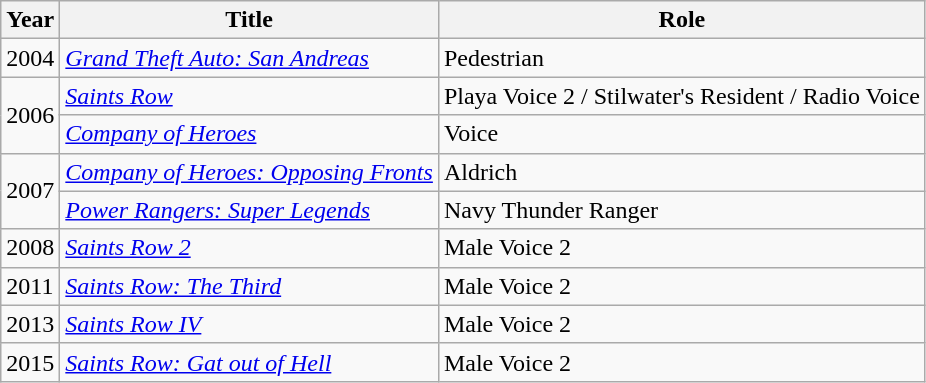<table class="wikitable">
<tr>
<th>Year</th>
<th>Title</th>
<th>Role</th>
</tr>
<tr>
<td>2004</td>
<td><em><a href='#'>Grand Theft Auto: San Andreas</a></em></td>
<td>Pedestrian</td>
</tr>
<tr>
<td rowspan="2">2006</td>
<td><em><a href='#'>Saints Row</a></em></td>
<td>Playa Voice 2 / Stilwater's Resident / Radio Voice</td>
</tr>
<tr>
<td><em><a href='#'>Company of Heroes</a></em></td>
<td>Voice</td>
</tr>
<tr>
<td rowspan="2">2007</td>
<td><em><a href='#'>Company of Heroes: Opposing Fronts</a></em></td>
<td>Aldrich</td>
</tr>
<tr>
<td><em><a href='#'>Power Rangers: Super Legends</a></em></td>
<td>Navy Thunder Ranger</td>
</tr>
<tr>
<td>2008</td>
<td><em><a href='#'>Saints Row 2</a></em></td>
<td>Male Voice 2</td>
</tr>
<tr>
<td>2011</td>
<td><em><a href='#'>Saints Row: The Third</a></em></td>
<td>Male Voice 2</td>
</tr>
<tr>
<td>2013</td>
<td><em><a href='#'>Saints Row IV</a></em></td>
<td>Male Voice 2</td>
</tr>
<tr>
<td>2015</td>
<td><em><a href='#'>Saints Row: Gat out of Hell</a></em></td>
<td>Male Voice 2</td>
</tr>
</table>
